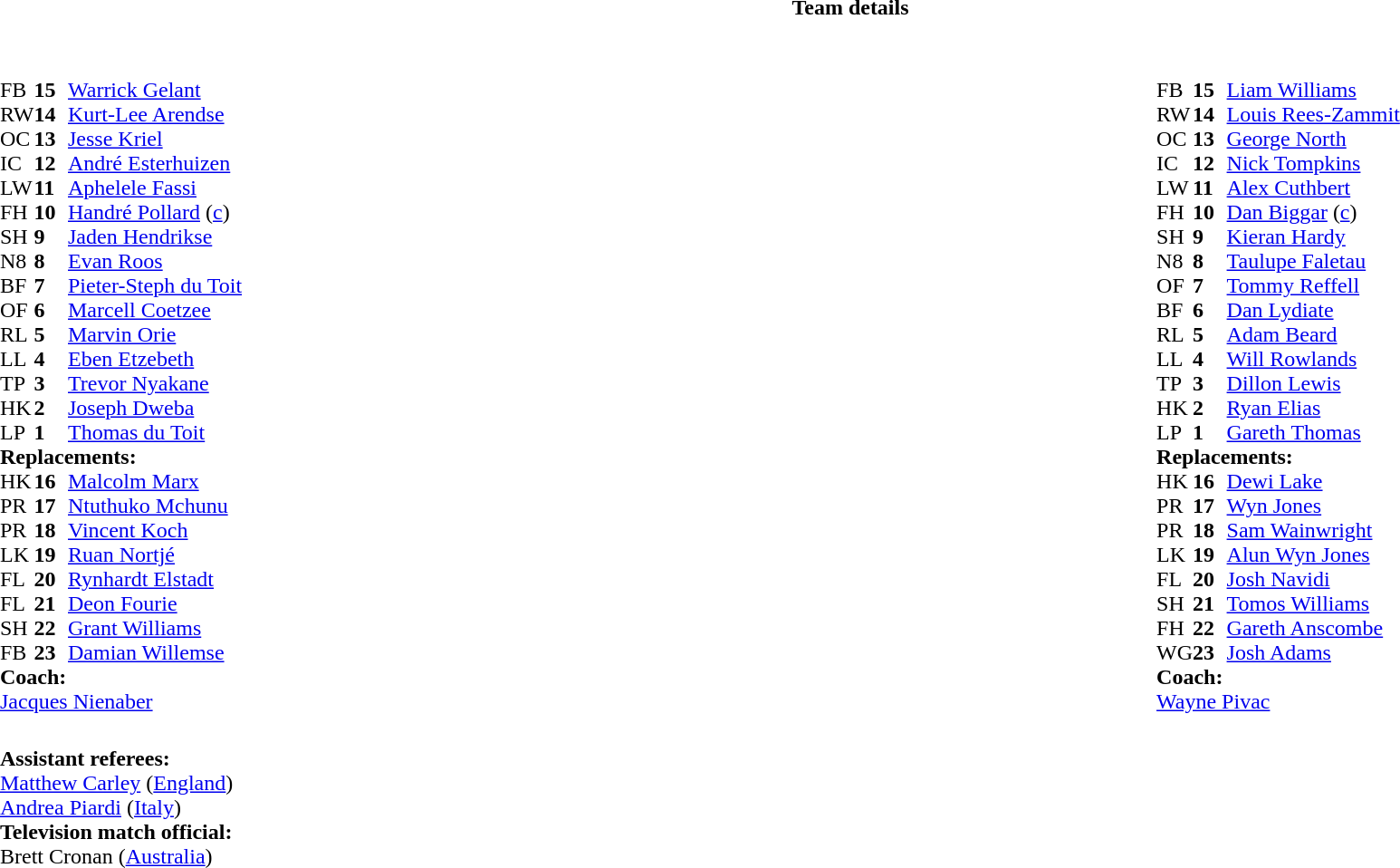<table border="0" style="width:100%;">
<tr>
<th>Team details</th>
</tr>
<tr>
<td><br><table style="width:100%">
<tr>
<td style="vertical-align:top;width:50%"><br><table cellspacing="0" cellpadding="0">
<tr>
<th width="25"></th>
<th width="25"></th>
</tr>
<tr>
<td>FB</td>
<td><strong>15</strong></td>
<td><a href='#'>Warrick Gelant</a></td>
</tr>
<tr>
<td>RW</td>
<td><strong>14</strong></td>
<td><a href='#'>Kurt-Lee Arendse</a></td>
</tr>
<tr>
<td>OC</td>
<td><strong>13</strong></td>
<td><a href='#'>Jesse Kriel</a></td>
</tr>
<tr>
<td>IC</td>
<td><strong>12</strong></td>
<td><a href='#'>André Esterhuizen</a></td>
</tr>
<tr>
<td>LW</td>
<td><strong>11</strong></td>
<td><a href='#'>Aphelele Fassi</a></td>
<td></td>
<td></td>
</tr>
<tr>
<td>FH</td>
<td><strong>10</strong></td>
<td><a href='#'>Handré Pollard</a> (<a href='#'>c</a>)</td>
<td></td>
<td></td>
</tr>
<tr>
<td>SH</td>
<td><strong>9</strong></td>
<td><a href='#'>Jaden Hendrikse</a></td>
</tr>
<tr>
<td>N8</td>
<td><strong>8</strong></td>
<td><a href='#'>Evan Roos</a></td>
<td></td>
<td></td>
</tr>
<tr>
<td>BF</td>
<td><strong>7</strong></td>
<td><a href='#'>Pieter-Steph du Toit</a></td>
</tr>
<tr>
<td>OF</td>
<td><strong>6</strong></td>
<td><a href='#'>Marcell Coetzee</a></td>
<td></td>
<td></td>
</tr>
<tr>
<td>RL</td>
<td><strong>5</strong></td>
<td><a href='#'>Marvin Orie</a></td>
<td></td>
<td></td>
</tr>
<tr>
<td>LL</td>
<td><strong>4</strong></td>
<td><a href='#'>Eben Etzebeth</a></td>
</tr>
<tr>
<td>TP</td>
<td><strong>3</strong></td>
<td><a href='#'>Trevor Nyakane</a></td>
<td></td>
<td></td>
</tr>
<tr>
<td>HK</td>
<td><strong>2</strong></td>
<td><a href='#'>Joseph Dweba</a></td>
<td></td>
<td></td>
</tr>
<tr>
<td>LP</td>
<td><strong>1</strong></td>
<td><a href='#'>Thomas du Toit</a></td>
<td></td>
<td></td>
</tr>
<tr>
<td colspan="3"><strong>Replacements:</strong></td>
</tr>
<tr>
<td>HK</td>
<td><strong>16</strong></td>
<td><a href='#'>Malcolm Marx</a></td>
<td></td>
<td></td>
</tr>
<tr>
<td>PR</td>
<td><strong>17</strong></td>
<td><a href='#'>Ntuthuko Mchunu</a></td>
<td></td>
<td></td>
</tr>
<tr>
<td>PR</td>
<td><strong>18</strong></td>
<td><a href='#'>Vincent Koch</a></td>
<td></td>
<td></td>
</tr>
<tr>
<td>LK</td>
<td><strong>19</strong></td>
<td><a href='#'>Ruan Nortjé</a></td>
<td></td>
<td></td>
</tr>
<tr>
<td>FL</td>
<td><strong>20</strong></td>
<td><a href='#'>Rynhardt Elstadt</a></td>
<td></td>
<td></td>
</tr>
<tr>
<td>FL</td>
<td><strong>21</strong></td>
<td><a href='#'>Deon Fourie</a></td>
<td></td>
<td></td>
</tr>
<tr>
<td>SH</td>
<td><strong>22</strong></td>
<td><a href='#'>Grant Williams</a></td>
<td></td>
<td></td>
</tr>
<tr>
<td>FB</td>
<td><strong>23</strong></td>
<td><a href='#'>Damian Willemse</a></td>
<td></td>
<td></td>
</tr>
<tr>
<td colspan="3"><strong>Coach:</strong></td>
</tr>
<tr>
<td colspan="3"> <a href='#'>Jacques Nienaber</a></td>
</tr>
</table>
</td>
<td style="vertical-align:top"></td>
<td style="vertical-align:top;width:50%"><br><table cellspacing="0" cellpadding="0" style="margin:auto">
<tr>
<th width="25"></th>
<th width="25"></th>
</tr>
<tr>
<td>FB</td>
<td><strong>15</strong></td>
<td><a href='#'>Liam Williams</a></td>
</tr>
<tr>
<td>RW</td>
<td><strong>14</strong></td>
<td><a href='#'>Louis Rees-Zammit</a></td>
</tr>
<tr>
<td>OC</td>
<td><strong>13</strong></td>
<td><a href='#'>George North</a></td>
</tr>
<tr>
<td>IC</td>
<td><strong>12</strong></td>
<td><a href='#'>Nick Tompkins</a></td>
</tr>
<tr>
<td>LW</td>
<td><strong>11</strong></td>
<td><a href='#'>Alex Cuthbert</a></td>
<td></td>
<td></td>
</tr>
<tr>
<td>FH</td>
<td><strong>10</strong></td>
<td><a href='#'>Dan Biggar</a> (<a href='#'>c</a>)</td>
<td></td>
<td></td>
</tr>
<tr>
<td>SH</td>
<td><strong>9</strong></td>
<td><a href='#'>Kieran Hardy</a></td>
<td></td>
<td></td>
</tr>
<tr>
<td>N8</td>
<td><strong>8</strong></td>
<td><a href='#'>Taulupe Faletau</a></td>
</tr>
<tr>
<td>OF</td>
<td><strong>7</strong></td>
<td><a href='#'>Tommy Reffell</a></td>
</tr>
<tr>
<td>BF</td>
<td><strong>6</strong></td>
<td><a href='#'>Dan Lydiate</a></td>
<td></td>
<td></td>
</tr>
<tr>
<td>RL</td>
<td><strong>5</strong></td>
<td><a href='#'>Adam Beard</a></td>
</tr>
<tr>
<td>LL</td>
<td><strong>4</strong></td>
<td><a href='#'>Will Rowlands</a></td>
<td></td>
<td></td>
</tr>
<tr>
<td>TP</td>
<td><strong>3</strong></td>
<td><a href='#'>Dillon Lewis</a></td>
<td></td>
<td></td>
</tr>
<tr>
<td>HK</td>
<td><strong>2</strong></td>
<td><a href='#'>Ryan Elias</a></td>
<td></td>
<td></td>
</tr>
<tr>
<td>LP</td>
<td><strong>1</strong></td>
<td><a href='#'>Gareth Thomas</a></td>
<td></td>
<td></td>
</tr>
<tr>
<td colspan="3"><strong>Replacements:</strong></td>
</tr>
<tr>
<td>HK</td>
<td><strong>16</strong></td>
<td><a href='#'>Dewi Lake</a></td>
<td></td>
<td></td>
</tr>
<tr>
<td>PR</td>
<td><strong>17</strong></td>
<td><a href='#'>Wyn Jones</a></td>
<td></td>
<td></td>
</tr>
<tr>
<td>PR</td>
<td><strong>18</strong></td>
<td><a href='#'>Sam Wainwright</a></td>
<td></td>
<td></td>
</tr>
<tr>
<td>LK</td>
<td><strong>19</strong></td>
<td><a href='#'>Alun Wyn Jones</a></td>
<td></td>
<td></td>
</tr>
<tr>
<td>FL</td>
<td><strong>20</strong></td>
<td><a href='#'>Josh Navidi</a></td>
<td></td>
<td></td>
</tr>
<tr>
<td>SH</td>
<td><strong>21</strong></td>
<td><a href='#'>Tomos Williams</a></td>
<td></td>
<td></td>
</tr>
<tr>
<td>FH</td>
<td><strong>22</strong></td>
<td><a href='#'>Gareth Anscombe</a></td>
<td></td>
<td></td>
</tr>
<tr>
<td>WG</td>
<td><strong>23</strong></td>
<td><a href='#'>Josh Adams</a></td>
<td></td>
<td></td>
</tr>
<tr>
<td colspan="3"><strong>Coach:</strong></td>
</tr>
<tr>
<td colspan="3"> <a href='#'>Wayne Pivac</a></td>
</tr>
</table>
</td>
</tr>
</table>
<table style="width:100%">
<tr>
<td><br><strong>Assistant referees:</strong>
<br><a href='#'>Matthew Carley</a> (<a href='#'>England</a>)
<br><a href='#'>Andrea Piardi</a> (<a href='#'>Italy</a>)
<br><strong>Television match official:</strong>
<br>Brett Cronan (<a href='#'>Australia</a>)</td>
</tr>
</table>
</td>
</tr>
</table>
